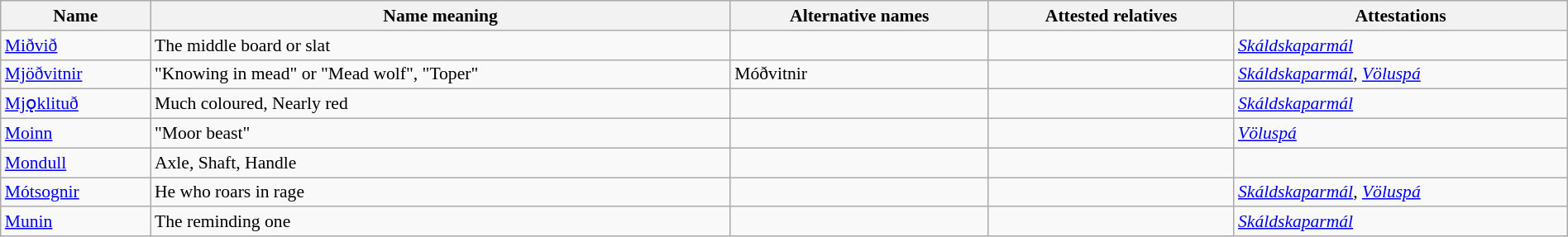<table class="wikitable sortable" style="font-size: 90%; width: 100%">
<tr>
<th>Name</th>
<th>Name meaning</th>
<th>Alternative names</th>
<th>Attested relatives</th>
<th>Attestations</th>
</tr>
<tr>
<td><a href='#'>Miðvið</a></td>
<td>The middle board or slat</td>
<td></td>
<td></td>
<td><em><a href='#'>Skáldskaparmál</a></em></td>
</tr>
<tr>
<td><a href='#'>Mjöðvitnir</a></td>
<td>"Knowing in mead" or "Mead wolf", "Toper"</td>
<td>Móðvitnir</td>
<td></td>
<td><em><a href='#'>Skáldskaparmál</a></em>, <em><a href='#'>Völuspá</a></em></td>
</tr>
<tr>
<td><a href='#'>Mjǫklituð</a></td>
<td>Much coloured, Nearly red</td>
<td></td>
<td></td>
<td><em><a href='#'>Skáldskaparmál</a></em></td>
</tr>
<tr>
<td><a href='#'>Moinn</a></td>
<td>"Moor beast"</td>
<td></td>
<td></td>
<td><em><a href='#'>Völuspá</a></em></td>
</tr>
<tr>
<td><a href='#'>Mondull</a></td>
<td>Axle, Shaft, Handle</td>
<td></td>
<td></td>
<td></td>
</tr>
<tr>
<td><a href='#'>Mótsognir</a></td>
<td>He who roars in rage</td>
<td></td>
<td></td>
<td><em><a href='#'>Skáldskaparmál</a></em>, <em><a href='#'>Völuspá</a></em></td>
</tr>
<tr>
<td><a href='#'>Munin</a></td>
<td>The reminding one</td>
<td></td>
<td></td>
<td><em><a href='#'>Skáldskaparmál</a></em></td>
</tr>
</table>
